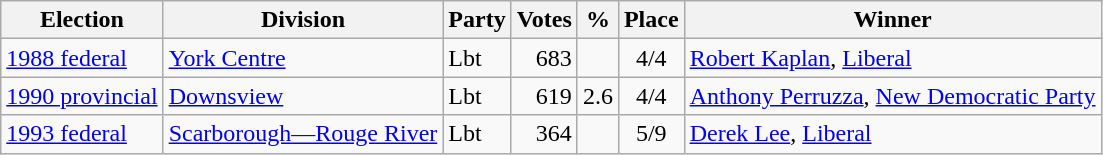<table class="wikitable">
<tr>
<th>Election</th>
<th>Division</th>
<th>Party</th>
<th>Votes</th>
<th>%</th>
<th>Place</th>
<th>Winner</th>
</tr>
<tr>
<td align="left"><a href='#'>1988 federal</a></td>
<td align="left"><a href='#'>York Centre</a></td>
<td align="left">Lbt</td>
<td align="right">683</td>
<td align="right"></td>
<td align="center">4/4</td>
<td align="left"><a href='#'>Robert Kaplan</a>, <a href='#'>Liberal</a></td>
</tr>
<tr>
<td align="left"><a href='#'>1990 provincial</a></td>
<td align="left"><a href='#'>Downsview</a></td>
<td align="left">Lbt</td>
<td align="right">619</td>
<td align="right">2.6</td>
<td align="center">4/4</td>
<td align="left"><a href='#'>Anthony Perruzza</a>, <a href='#'>New Democratic Party</a></td>
</tr>
<tr>
<td align="left"><a href='#'>1993 federal</a></td>
<td align="left"><a href='#'>Scarborough—Rouge River</a></td>
<td align="left">Lbt</td>
<td align="right">364</td>
<td align="right"></td>
<td align="center">5/9</td>
<td align="left"><a href='#'>Derek Lee</a>, <a href='#'>Liberal</a></td>
</tr>
</table>
